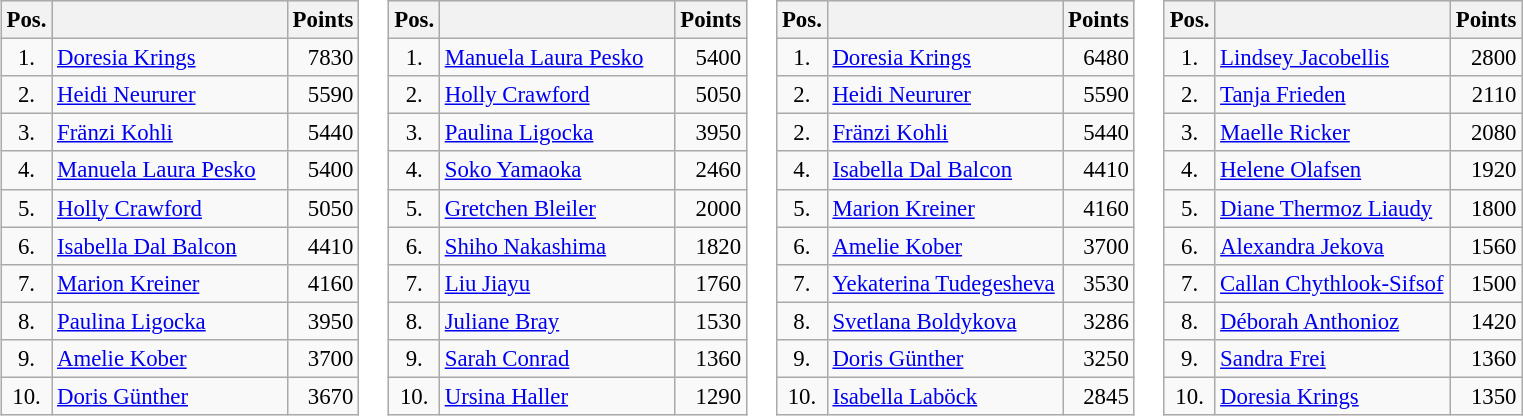<table style="font-size:95%;">
<tr valign="top">
<td><br><table class="wikitable">
<tr bgcolor="#E4E4E4">
<th style="border-bottom:1px solid #AAAAAA" width=10>Pos.</th>
<th style="border-bottom:1px solid #AAAAAA" width=150></th>
<th style="border-bottom:1px solid #AAAAAA" width=20>Points</th>
</tr>
<tr>
<td align="center">1.</td>
<td> <a href='#'>Doresia Krings</a></td>
<td align="right">7830</td>
</tr>
<tr>
<td align="center">2.</td>
<td> <a href='#'>Heidi Neururer</a></td>
<td align="right">5590</td>
</tr>
<tr>
<td align="center">3.</td>
<td> <a href='#'>Fränzi Kohli</a></td>
<td align="right">5440</td>
</tr>
<tr>
<td align="center">4.</td>
<td> <a href='#'>Manuela Laura Pesko</a></td>
<td align="right">5400</td>
</tr>
<tr>
<td align="center">5.</td>
<td> <a href='#'>Holly Crawford</a></td>
<td align="right">5050</td>
</tr>
<tr>
<td align="center">6.</td>
<td> <a href='#'>Isabella Dal Balcon</a></td>
<td align="right">4410</td>
</tr>
<tr>
<td align="center">7.</td>
<td> <a href='#'>Marion Kreiner</a></td>
<td align="right">4160</td>
</tr>
<tr>
<td align="center">8.</td>
<td> <a href='#'>Paulina Ligocka</a></td>
<td align="right">3950</td>
</tr>
<tr>
<td align="center">9.</td>
<td> <a href='#'>Amelie Kober</a></td>
<td align="right">3700</td>
</tr>
<tr>
<td align="center">10.</td>
<td> <a href='#'>Doris Günther</a></td>
<td align="right">3670</td>
</tr>
</table>
</td>
<td><br><table class="wikitable">
<tr bgcolor="#E4E4E4">
<th style="border-bottom:1px solid #AAAAAA" width=10>Pos.</th>
<th style="border-bottom:1px solid #AAAAAA" width=150></th>
<th style="border-bottom:1px solid #AAAAAA" width=20>Points</th>
</tr>
<tr>
<td align="center">1.</td>
<td> <a href='#'>Manuela Laura Pesko</a></td>
<td align="right">5400</td>
</tr>
<tr>
<td align="center">2.</td>
<td> <a href='#'>Holly Crawford</a></td>
<td align="right">5050</td>
</tr>
<tr>
<td align="center">3.</td>
<td> <a href='#'>Paulina Ligocka</a></td>
<td align="right">3950</td>
</tr>
<tr>
<td align="center">4.</td>
<td> <a href='#'>Soko Yamaoka</a></td>
<td align="right">2460</td>
</tr>
<tr>
<td align="center">5.</td>
<td> <a href='#'>Gretchen Bleiler</a></td>
<td align="right">2000</td>
</tr>
<tr>
<td align="center">6.</td>
<td> <a href='#'>Shiho Nakashima</a></td>
<td align="right">1820</td>
</tr>
<tr>
<td align="center">7.</td>
<td> <a href='#'>Liu Jiayu</a></td>
<td align="right">1760</td>
</tr>
<tr>
<td align="center">8.</td>
<td> <a href='#'>Juliane Bray</a></td>
<td align="right">1530</td>
</tr>
<tr>
<td align="center">9.</td>
<td> <a href='#'>Sarah Conrad</a></td>
<td align="right">1360</td>
</tr>
<tr>
<td align="center">10.</td>
<td> <a href='#'>Ursina Haller</a></td>
<td align="right">1290</td>
</tr>
</table>
</td>
<td><br><table class="wikitable">
<tr bgcolor="#E4E4E4">
<th style="border-bottom:1px solid #AAAAAA" width=10>Pos.</th>
<th style="border-bottom:1px solid #AAAAAA" width=150></th>
<th style="border-bottom:1px solid #AAAAAA" width=20>Points</th>
</tr>
<tr>
<td align="center">1.</td>
<td> <a href='#'>Doresia Krings</a></td>
<td align="right">6480</td>
</tr>
<tr>
<td align="center">2.</td>
<td> <a href='#'>Heidi Neururer</a></td>
<td align="right">5590</td>
</tr>
<tr>
<td align="center">2.</td>
<td> <a href='#'>Fränzi Kohli</a></td>
<td align="right">5440</td>
</tr>
<tr>
<td align="center">4.</td>
<td> <a href='#'>Isabella Dal Balcon</a></td>
<td align="right">4410</td>
</tr>
<tr>
<td align="center">5.</td>
<td> <a href='#'>Marion Kreiner</a></td>
<td align="right">4160</td>
</tr>
<tr>
<td align="center">6.</td>
<td> <a href='#'>Amelie Kober</a></td>
<td align="right">3700</td>
</tr>
<tr>
<td align="center">7.</td>
<td> <a href='#'>Yekaterina Tudegesheva</a></td>
<td align="right">3530</td>
</tr>
<tr>
<td align="center">8.</td>
<td> <a href='#'>Svetlana Boldykova</a></td>
<td align="right">3286</td>
</tr>
<tr>
<td align="center">9.</td>
<td> <a href='#'>Doris Günther</a></td>
<td align="right">3250</td>
</tr>
<tr>
<td align="center">10.</td>
<td> <a href='#'>Isabella Laböck</a></td>
<td align="right">2845</td>
</tr>
</table>
</td>
<td><br><table class="wikitable">
<tr bgcolor="#E4E4E4">
<th style="border-bottom:1px solid #AAAAAA" width=10>Pos.</th>
<th style="border-bottom:1px solid #AAAAAA" width=150></th>
<th style="border-bottom:1px solid #AAAAAA" width=20>Points</th>
</tr>
<tr>
<td align="center">1.</td>
<td> <a href='#'>Lindsey Jacobellis</a></td>
<td align="right">2800</td>
</tr>
<tr>
<td align="center">2.</td>
<td> <a href='#'>Tanja Frieden</a></td>
<td align="right">2110</td>
</tr>
<tr>
<td align="center">3.</td>
<td> <a href='#'>Maelle Ricker</a></td>
<td align="right">2080</td>
</tr>
<tr>
<td align="center">4.</td>
<td> <a href='#'>Helene Olafsen</a></td>
<td align="right">1920</td>
</tr>
<tr>
<td align="center">5.</td>
<td> <a href='#'>Diane Thermoz Liaudy</a></td>
<td align="right">1800</td>
</tr>
<tr>
<td align="center">6.</td>
<td> <a href='#'>Alexandra Jekova</a></td>
<td align="right">1560</td>
</tr>
<tr>
<td align="center">7.</td>
<td> <a href='#'>Callan Chythlook-Sifsof</a></td>
<td align="right">1500</td>
</tr>
<tr>
<td align="center">8.</td>
<td> <a href='#'>Déborah Anthonioz</a></td>
<td align="right">1420</td>
</tr>
<tr>
<td align="center">9.</td>
<td> <a href='#'>Sandra Frei</a></td>
<td align="right">1360</td>
</tr>
<tr>
<td align="center">10.</td>
<td> <a href='#'>Doresia Krings</a></td>
<td align="right">1350</td>
</tr>
</table>
</td>
</tr>
</table>
